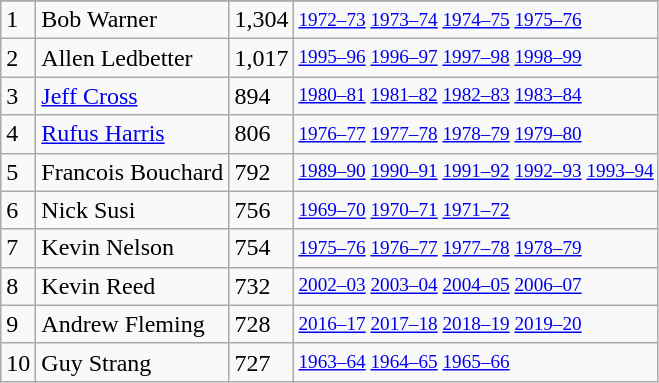<table class="wikitable">
<tr>
</tr>
<tr>
<td>1</td>
<td>Bob Warner</td>
<td>1,304</td>
<td style="font-size:80%;"><a href='#'>1972–73</a> <a href='#'>1973–74</a> <a href='#'>1974–75</a> <a href='#'>1975–76</a></td>
</tr>
<tr>
<td>2</td>
<td>Allen Ledbetter</td>
<td>1,017</td>
<td style="font-size:80%;"><a href='#'>1995–96</a> <a href='#'>1996–97</a> <a href='#'>1997–98</a> <a href='#'>1998–99</a></td>
</tr>
<tr>
<td>3</td>
<td><a href='#'>Jeff Cross</a></td>
<td>894</td>
<td style="font-size:80%;"><a href='#'>1980–81</a> <a href='#'>1981–82</a> <a href='#'>1982–83</a> <a href='#'>1983–84</a></td>
</tr>
<tr>
<td>4</td>
<td><a href='#'>Rufus Harris</a></td>
<td>806</td>
<td style="font-size:80%;"><a href='#'>1976–77</a> <a href='#'>1977–78</a> <a href='#'>1978–79</a> <a href='#'>1979–80</a></td>
</tr>
<tr>
<td>5</td>
<td>Francois Bouchard</td>
<td>792</td>
<td style="font-size:80%;"><a href='#'>1989–90</a> <a href='#'>1990–91</a> <a href='#'>1991–92</a> <a href='#'>1992–93</a> <a href='#'>1993–94</a></td>
</tr>
<tr>
<td>6</td>
<td>Nick Susi</td>
<td>756</td>
<td style="font-size:80%;"><a href='#'>1969–70</a> <a href='#'>1970–71</a> <a href='#'>1971–72</a></td>
</tr>
<tr>
<td>7</td>
<td>Kevin Nelson</td>
<td>754</td>
<td style="font-size:80%;"><a href='#'>1975–76</a> <a href='#'>1976–77</a> <a href='#'>1977–78</a> <a href='#'>1978–79</a></td>
</tr>
<tr>
<td>8</td>
<td>Kevin Reed</td>
<td>732</td>
<td style="font-size:80%;"><a href='#'>2002–03</a> <a href='#'>2003–04</a> <a href='#'>2004–05</a> <a href='#'>2006–07</a></td>
</tr>
<tr>
<td>9</td>
<td>Andrew Fleming</td>
<td>728</td>
<td style="font-size:80%;"><a href='#'>2016–17</a> <a href='#'>2017–18</a> <a href='#'>2018–19</a> <a href='#'>2019–20</a></td>
</tr>
<tr>
<td>10</td>
<td>Guy Strang</td>
<td>727</td>
<td style="font-size:80%;"><a href='#'>1963–64</a> <a href='#'>1964–65</a> <a href='#'>1965–66</a></td>
</tr>
</table>
